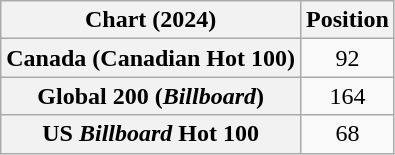<table class="wikitable sortable plainrowheaders" style="text-align:center">
<tr>
<th scope="col">Chart (2024)</th>
<th scope="col">Position</th>
</tr>
<tr>
<th scope="row">Canada (Canadian Hot 100)</th>
<td>92</td>
</tr>
<tr>
<th scope="row">Global 200 (<em>Billboard</em>)</th>
<td>164</td>
</tr>
<tr>
<th scope="row">US <em>Billboard</em> Hot 100</th>
<td>68</td>
</tr>
</table>
